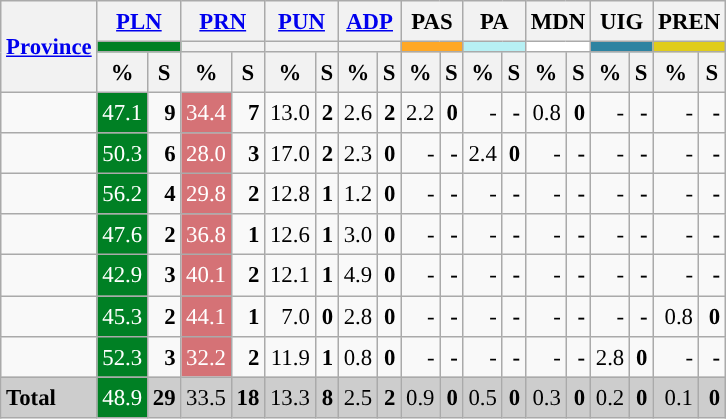<table class="wikitable sortable" style="text-align:right; font-size:95%; line-height:20px;">
<tr>
<th rowspan="3"><a href='#'>Province</a></th>
<th colspan="2" width="30px"><a href='#'>PLN</a></th>
<th colspan="2" width="30px"><a href='#'>PRN</a></th>
<th colspan="2" width="30px"><a href='#'>PUN</a></th>
<th colspan="2" width="30px"><a href='#'>ADP</a></th>
<th colspan="2" width="30px">PAS</th>
<th colspan="2" width="30px">PA</th>
<th colspan="2" width="30px">MDN</th>
<th colspan="2" width="30px">UIG</th>
<th colspan="2" width="30px">PREN</th>
</tr>
<tr>
<th colspan="2" style="background:#008024"></th>
<th colspan="2" style="background:"></th>
<th colspan="2" style="background:"></th>
<th colspan="2" style="background:"></th>
<th colspan="2" style="background:#FFA826"></th>
<th colspan="2" style="background:#B7F0F4"></th>
<th colspan="2" style="background:#FFFFFF"></th>
<th colspan="2" style="background:#2D83A1"></th>
<th colspan="2" style="background:#E0CC1B"></th>
</tr>
<tr>
<th data-sort-type="number">%</th>
<th data-sort-type="number">S</th>
<th data-sort-type="number">%</th>
<th data-sort-type="number">S</th>
<th data-sort-type="number">%</th>
<th data-sort-type="number">S</th>
<th data-sort-type="number">%</th>
<th data-sort-type="number">S</th>
<th data-sort-type="number">%</th>
<th data-sort-type="number">S</th>
<th data-sort-type="number">%</th>
<th data-sort-type="number">S</th>
<th data-sort-type="number">%</th>
<th data-sort-type="number">S</th>
<th data-sort-type="number">%</th>
<th data-sort-type="number">S</th>
<th data-sort-type="number">%</th>
<th data-sort-type="number">S</th>
</tr>
<tr>
<td align="left"></td>
<td style="background:#008024; color:white;">47.1</td>
<td><strong>9</strong></td>
<td style="background:#d57276; color:white;">34.4</td>
<td><strong>7</strong></td>
<td>13.0</td>
<td><strong>2</strong></td>
<td>2.6</td>
<td><strong>2</strong></td>
<td>2.2</td>
<td><strong>0</strong></td>
<td>-</td>
<td><strong>-</strong></td>
<td>0.8</td>
<td><strong>0</strong></td>
<td>-</td>
<td><strong>-</strong></td>
<td>-</td>
<td><strong>-</strong></td>
</tr>
<tr>
<td align="left"></td>
<td style="background:#008024; color:white;">50.3</td>
<td><strong>6</strong></td>
<td style="background:#d57276; color:white;">28.0</td>
<td><strong>3</strong></td>
<td>17.0</td>
<td><strong>2</strong></td>
<td>2.3</td>
<td><strong>0</strong></td>
<td>-</td>
<td><strong>-</strong></td>
<td>2.4</td>
<td><strong>0</strong></td>
<td>-</td>
<td><strong>-</strong></td>
<td>-</td>
<td><strong>-</strong></td>
<td>-</td>
<td><strong>-</strong></td>
</tr>
<tr>
<td align="left"></td>
<td style="background:#008024; color:white;">56.2</td>
<td><strong>4</strong></td>
<td style="background:#d57276; color:white;">29.8</td>
<td><strong>2</strong></td>
<td>12.8</td>
<td><strong>1</strong></td>
<td>1.2</td>
<td><strong>0</strong></td>
<td>-</td>
<td><strong>-</strong></td>
<td>-</td>
<td><strong>-</strong></td>
<td>-</td>
<td><strong>-</strong></td>
<td>-</td>
<td><strong>-</strong></td>
<td>-</td>
<td><strong>-</strong></td>
</tr>
<tr>
<td align="left"></td>
<td style="background:#008024; color:white;">47.6</td>
<td><strong>2</strong></td>
<td style="background:#d57276; color:white;">36.8</td>
<td><strong>1</strong></td>
<td>12.6</td>
<td><strong>1</strong></td>
<td>3.0</td>
<td><strong>0</strong></td>
<td>-</td>
<td><strong>-</strong></td>
<td>-</td>
<td><strong>-</strong></td>
<td>-</td>
<td><strong>-</strong></td>
<td>-</td>
<td><strong>-</strong></td>
<td>-</td>
<td><strong>-</strong></td>
</tr>
<tr>
<td align="left"></td>
<td style="background:#008024; color:white;">42.9</td>
<td><strong>3</strong></td>
<td style="background:#d57276; color:white;">40.1</td>
<td><strong>2</strong></td>
<td>12.1</td>
<td><strong>1</strong></td>
<td>4.9</td>
<td><strong>0</strong></td>
<td>-</td>
<td><strong>-</strong></td>
<td>-</td>
<td><strong>-</strong></td>
<td>-</td>
<td><strong>-</strong></td>
<td>-</td>
<td><strong>-</strong></td>
<td>-</td>
<td><strong>-</strong></td>
</tr>
<tr>
<td align="left"></td>
<td style="background:#008024; color:white;">45.3</td>
<td><strong>2</strong></td>
<td style="background:#d57276; color:white;">44.1</td>
<td><strong>1</strong></td>
<td>7.0</td>
<td><strong>0</strong></td>
<td>2.8</td>
<td><strong>0</strong></td>
<td>-</td>
<td><strong>-</strong></td>
<td>-</td>
<td><strong>-</strong></td>
<td>-</td>
<td><strong>-</strong></td>
<td>-</td>
<td><strong>-</strong></td>
<td>0.8</td>
<td><strong>0</strong></td>
</tr>
<tr>
<td align="left"></td>
<td style="background:#008024; color:white;">52.3</td>
<td><strong>3</strong></td>
<td style="background:#d57276; color:white;">32.2</td>
<td><strong>2</strong></td>
<td>11.9</td>
<td><strong>1</strong></td>
<td>0.8</td>
<td><strong>0</strong></td>
<td>-</td>
<td><strong>-</strong></td>
<td>-</td>
<td><strong>-</strong></td>
<td>-</td>
<td><strong>-</strong></td>
<td>2.8</td>
<td><strong>0</strong></td>
<td>-</td>
<td><strong>-</strong></td>
</tr>
<tr style="background:#CDCDCD;">
<td align="left"><strong>Total</strong></td>
<td style="background:#008024; color:white;">48.9</td>
<td><strong>29</strong></td>
<td>33.5</td>
<td><strong>18</strong></td>
<td>13.3</td>
<td><strong>8</strong></td>
<td>2.5</td>
<td><strong>2</strong></td>
<td>0.9</td>
<td><strong>0</strong></td>
<td>0.5</td>
<td><strong>0</strong></td>
<td>0.3</td>
<td><strong>0</strong></td>
<td>0.2</td>
<td><strong>0</strong></td>
<td>0.1</td>
<td><strong>0</strong></td>
</tr>
</table>
